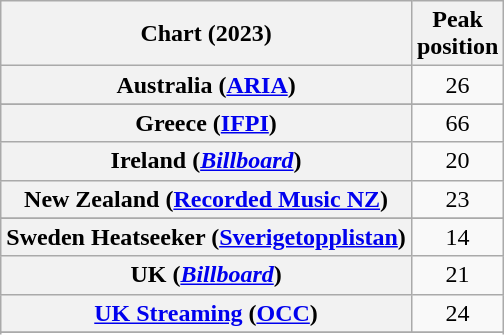<table class="wikitable sortable plainrowheaders" style="text-align:center">
<tr>
<th scope="col">Chart (2023)</th>
<th scope="col">Peak<br>position</th>
</tr>
<tr>
<th scope="row">Australia (<a href='#'>ARIA</a>)</th>
<td>26</td>
</tr>
<tr>
</tr>
<tr>
</tr>
<tr>
<th scope="row">Greece (<a href='#'>IFPI</a>)</th>
<td>66</td>
</tr>
<tr>
<th scope="row">Ireland (<em><a href='#'>Billboard</a></em>)</th>
<td>20</td>
</tr>
<tr>
<th scope="row">New Zealand (<a href='#'>Recorded Music NZ</a>)</th>
<td>23</td>
</tr>
<tr>
</tr>
<tr>
<th scope="row">Sweden Heatseeker (<a href='#'>Sverigetopplistan</a>)</th>
<td>14</td>
</tr>
<tr>
<th scope="row">UK (<em><a href='#'>Billboard</a></em>)</th>
<td>21</td>
</tr>
<tr>
<th scope="row"><a href='#'>UK Streaming</a> (<a href='#'>OCC</a>)</th>
<td>24</td>
</tr>
<tr>
</tr>
<tr>
</tr>
</table>
